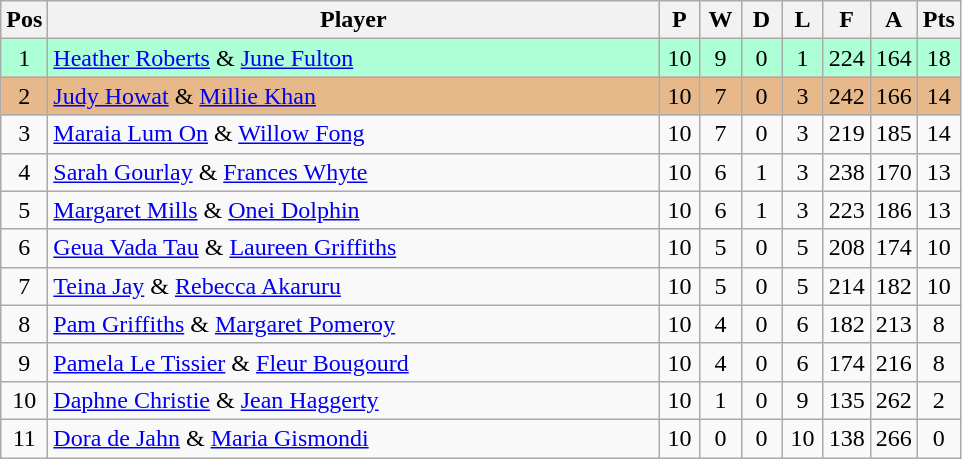<table class="wikitable" style="font-size: 100%">
<tr>
<th width=20>Pos</th>
<th width=400>Player</th>
<th width=20>P</th>
<th width=20>W</th>
<th width=20>D</th>
<th width=20>L</th>
<th width=20>F</th>
<th width=20>A</th>
<th width=20>Pts</th>
</tr>
<tr align=center style="background: #ADFFD6;">
<td>1</td>
<td align="left"> <a href='#'>Heather Roberts</a> & <a href='#'>June Fulton</a></td>
<td>10</td>
<td>9</td>
<td>0</td>
<td>1</td>
<td>224</td>
<td>164</td>
<td>18</td>
</tr>
<tr align=center style="background: #E6B88A;">
<td>2</td>
<td align="left"> <a href='#'>Judy Howat</a> & <a href='#'>Millie Khan</a></td>
<td>10</td>
<td>7</td>
<td>0</td>
<td>3</td>
<td>242</td>
<td>166</td>
<td>14</td>
</tr>
<tr align=center>
<td>3</td>
<td align="left"> <a href='#'>Maraia Lum On</a> & <a href='#'>Willow Fong</a></td>
<td>10</td>
<td>7</td>
<td>0</td>
<td>3</td>
<td>219</td>
<td>185</td>
<td>14</td>
</tr>
<tr align=center>
<td>4</td>
<td align="left"> <a href='#'>Sarah Gourlay</a> & <a href='#'>Frances Whyte</a></td>
<td>10</td>
<td>6</td>
<td>1</td>
<td>3</td>
<td>238</td>
<td>170</td>
<td>13</td>
</tr>
<tr align=center>
<td>5</td>
<td align="left"> <a href='#'>Margaret Mills</a> & <a href='#'>Onei Dolphin</a></td>
<td>10</td>
<td>6</td>
<td>1</td>
<td>3</td>
<td>223</td>
<td>186</td>
<td>13</td>
</tr>
<tr align=center>
<td>6</td>
<td align="left"> <a href='#'>Geua Vada Tau</a> & <a href='#'>Laureen Griffiths</a></td>
<td>10</td>
<td>5</td>
<td>0</td>
<td>5</td>
<td>208</td>
<td>174</td>
<td>10</td>
</tr>
<tr align=center>
<td>7</td>
<td align="left"> <a href='#'>Teina Jay</a> & <a href='#'>Rebecca Akaruru</a></td>
<td>10</td>
<td>5</td>
<td>0</td>
<td>5</td>
<td>214</td>
<td>182</td>
<td>10</td>
</tr>
<tr align=center>
<td>8</td>
<td align="left"> <a href='#'>Pam Griffiths</a> & <a href='#'>Margaret Pomeroy</a></td>
<td>10</td>
<td>4</td>
<td>0</td>
<td>6</td>
<td>182</td>
<td>213</td>
<td>8</td>
</tr>
<tr align=center>
<td>9</td>
<td align="left"> <a href='#'>Pamela Le Tissier</a> & <a href='#'>Fleur Bougourd</a></td>
<td>10</td>
<td>4</td>
<td>0</td>
<td>6</td>
<td>174</td>
<td>216</td>
<td>8</td>
</tr>
<tr align=center>
<td>10</td>
<td align="left"> <a href='#'>Daphne Christie</a> & <a href='#'>Jean Haggerty</a></td>
<td>10</td>
<td>1</td>
<td>0</td>
<td>9</td>
<td>135</td>
<td>262</td>
<td>2</td>
</tr>
<tr align=center>
<td>11</td>
<td align="left"> <a href='#'>Dora de Jahn</a> & <a href='#'>Maria Gismondi</a></td>
<td>10</td>
<td>0</td>
<td>0</td>
<td>10</td>
<td>138</td>
<td>266</td>
<td>0</td>
</tr>
</table>
